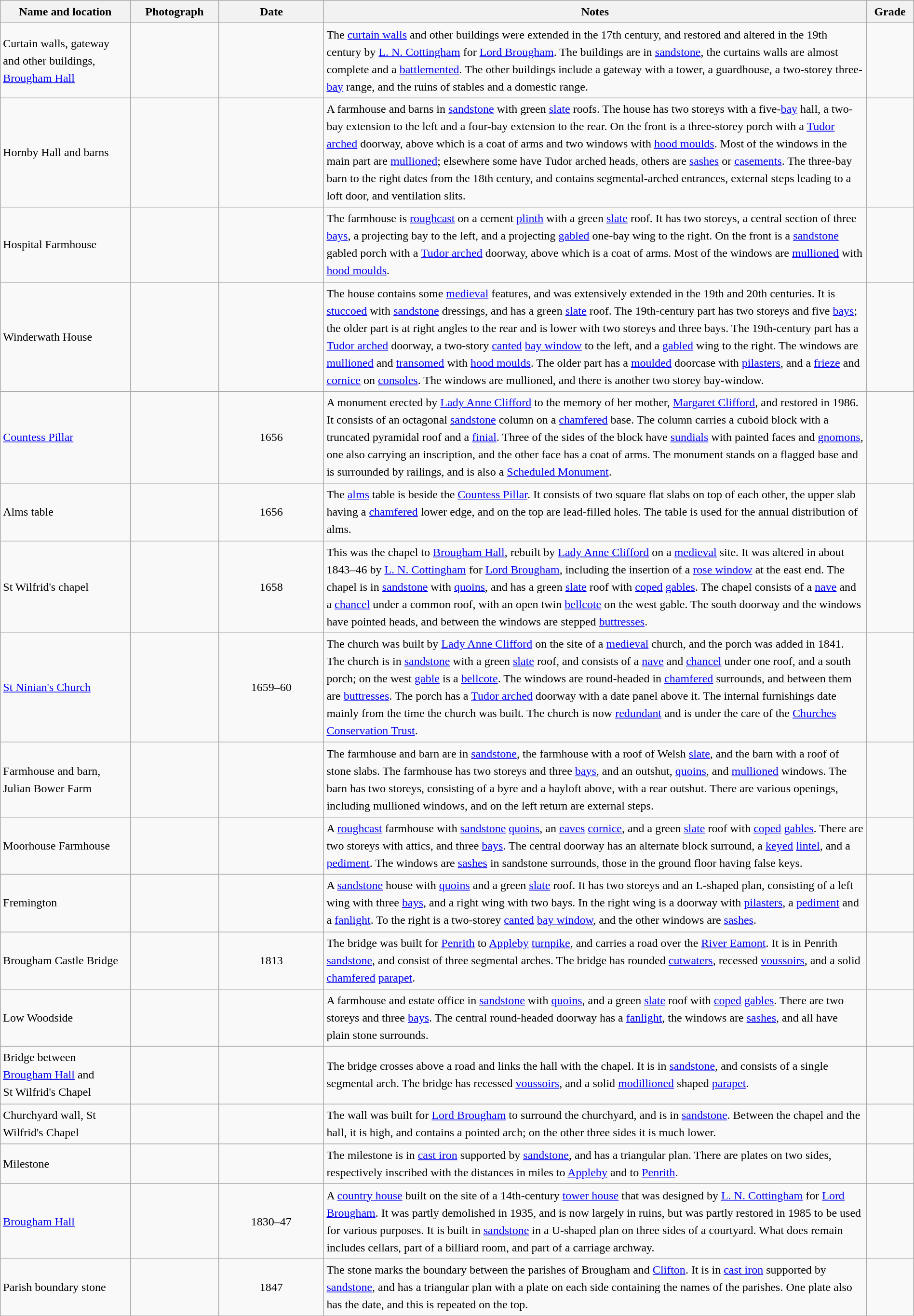<table class="wikitable sortable plainrowheaders" style="width:100%; border:0; text-align:left; line-height:150%;">
<tr>
<th scope="col"  style="width:150px">Name and location</th>
<th scope="col"  style="width:100px" class="unsortable">Photograph</th>
<th scope="col"  style="width:120px">Date</th>
<th scope="col"  style="width:650px" class="unsortable">Notes</th>
<th scope="col"  style="width:50px">Grade</th>
</tr>
<tr>
<td>Curtain walls, gateway and other buildings, <a href='#'>Brougham Hall</a><br><small></small></td>
<td></td>
<td align="center"></td>
<td>The <a href='#'>curtain walls</a> and other buildings were extended in the 17th century, and restored and altered in the 19th century by <a href='#'>L. N. Cottingham</a> for <a href='#'>Lord Brougham</a>.  The buildings are in <a href='#'>sandstone</a>, the curtains walls are almost complete and a <a href='#'>battlemented</a>.  The other buildings include a gateway with a tower, a guardhouse, a two-storey three-<a href='#'>bay</a> range, and the ruins of stables and a domestic range.</td>
<td align="center" ></td>
</tr>
<tr>
<td>Hornby Hall and barns<br><small></small></td>
<td></td>
<td align="center"></td>
<td>A farmhouse and barns in <a href='#'>sandstone</a> with green <a href='#'>slate</a> roofs.  The house has two storeys with a five-<a href='#'>bay</a> hall, a two-bay extension to the left and a four-bay extension to the rear.  On the front is a three-storey porch with a <a href='#'>Tudor arched</a> doorway, above which is a coat of arms and two windows with <a href='#'>hood moulds</a>.  Most of the windows in the main part are <a href='#'>mullioned</a>; elsewhere some have Tudor arched heads, others are <a href='#'>sashes</a> or <a href='#'>casements</a>.  The three-bay barn to the right dates from the 18th century, and contains segmental-arched entrances, external steps leading to a loft door, and ventilation slits.</td>
<td align="center" ></td>
</tr>
<tr>
<td>Hospital Farmhouse<br><small></small></td>
<td></td>
<td align="center"></td>
<td>The farmhouse is <a href='#'>roughcast</a> on a cement <a href='#'>plinth</a> with a green <a href='#'>slate</a> roof.  It has two storeys, a central section of three <a href='#'>bays</a>, a projecting bay to the left, and a projecting <a href='#'>gabled</a> one-bay wing to the right.  On the front is a <a href='#'>sandstone</a> gabled porch with a <a href='#'>Tudor arched</a> doorway, above which is a coat of arms.  Most of the windows are <a href='#'>mullioned</a> with <a href='#'>hood moulds</a>.</td>
<td align="center" ></td>
</tr>
<tr>
<td>Winderwath House<br><small></small></td>
<td></td>
<td align="center"></td>
<td>The house contains some <a href='#'>medieval</a> features, and was extensively extended in the 19th and 20th centuries.  It is <a href='#'>stuccoed</a> with <a href='#'>sandstone</a> dressings, and has a green <a href='#'>slate</a> roof.  The 19th-century part has two storeys and five <a href='#'>bays</a>; the older part is at right angles to the rear and is lower with two storeys and three bays.  The 19th-century part has a <a href='#'>Tudor arched</a> doorway, a two-story <a href='#'>canted</a> <a href='#'>bay window</a> to the left, and a <a href='#'>gabled</a> wing to the right.  The windows are <a href='#'>mullioned</a> and <a href='#'>transomed</a> with <a href='#'>hood moulds</a>.  The older part has a <a href='#'>moulded</a> doorcase with <a href='#'>pilasters</a>, and a <a href='#'>frieze</a> and <a href='#'>cornice</a> on <a href='#'>consoles</a>.  The windows are mullioned, and there is another two storey bay-window.</td>
<td align="center" ></td>
</tr>
<tr>
<td><a href='#'>Countess Pillar</a><br><small></small></td>
<td></td>
<td align="center">1656</td>
<td>A monument erected by <a href='#'>Lady Anne Clifford</a> to the memory of her mother, <a href='#'>Margaret Clifford</a>, and restored in 1986.  It consists of an octagonal <a href='#'>sandstone</a> column on a <a href='#'>chamfered</a> base.  The column carries a cuboid block with a truncated pyramidal roof and a <a href='#'>finial</a>.  Three of the sides of the block have <a href='#'>sundials</a> with painted faces and <a href='#'>gnomons</a>, one also carrying an inscription, and the other face has a coat of arms.  The monument stands on a flagged base and is surrounded by railings, and is also a <a href='#'>Scheduled Monument</a>.</td>
<td align="center" ></td>
</tr>
<tr>
<td>Alms table<br><small></small></td>
<td></td>
<td align="center">1656</td>
<td>The <a href='#'>alms</a> table is beside the <a href='#'>Countess Pillar</a>.  It consists of two square flat slabs on top of each other, the upper slab having a <a href='#'>chamfered</a> lower edge, and on the top are lead-filled holes.  The table is used for the annual distribution of alms.</td>
<td align="center" ></td>
</tr>
<tr>
<td>St Wilfrid's chapel<br><small></small></td>
<td></td>
<td align="center">1658</td>
<td>This was the chapel to <a href='#'>Brougham Hall</a>, rebuilt by <a href='#'>Lady Anne Clifford</a> on a <a href='#'>medieval</a> site.  It was altered in about 1843–46 by <a href='#'>L. N. Cottingham</a> for <a href='#'>Lord Brougham</a>, including the insertion of a <a href='#'>rose window</a> at the east end.  The chapel is in <a href='#'>sandstone</a> with <a href='#'>quoins</a>, and has a green <a href='#'>slate</a> roof with <a href='#'>coped</a> <a href='#'>gables</a>.  The chapel consists of a <a href='#'>nave</a> and a <a href='#'>chancel</a> under a common roof, with an open twin <a href='#'>bellcote</a> on the west gable.  The south doorway and the windows have pointed heads, and between the windows are stepped <a href='#'>buttresses</a>.</td>
<td align="center" ></td>
</tr>
<tr>
<td><a href='#'>St Ninian's Church</a><br><small></small></td>
<td></td>
<td align="center">1659–60</td>
<td>The church was built by <a href='#'>Lady Anne Clifford</a> on the site of a <a href='#'>medieval</a> church, and the porch was added in 1841.  The church is in <a href='#'>sandstone</a> with a green <a href='#'>slate</a> roof, and consists of a <a href='#'>nave</a> and <a href='#'>chancel</a> under one roof, and a south porch; on the west <a href='#'>gable</a> is a <a href='#'>bellcote</a>.  The windows are round-headed in <a href='#'>chamfered</a> surrounds, and between them are <a href='#'>buttresses</a>.  The porch has a <a href='#'>Tudor arched</a> doorway with a date panel above it.  The internal furnishings date mainly from the time the church was built.  The church is now <a href='#'>redundant</a> and is under the care of the <a href='#'>Churches Conservation Trust</a>.</td>
<td align="center" ></td>
</tr>
<tr>
<td>Farmhouse and barn, Julian Bower Farm<br><small></small></td>
<td></td>
<td align="center"></td>
<td>The farmhouse and barn are in <a href='#'>sandstone</a>, the farmhouse with a roof of Welsh <a href='#'>slate</a>, and the barn with a roof of stone slabs. The farmhouse has two storeys and three <a href='#'>bays</a>, and an outshut, <a href='#'>quoins</a>, and <a href='#'>mullioned</a> windows. The barn has two storeys, consisting of a byre and a hayloft above, with a rear outshut. There are various openings, including mullioned windows, and on the left return are external steps.</td>
<td align="center" ></td>
</tr>
<tr>
<td>Moorhouse Farmhouse<br><small></small></td>
<td></td>
<td align="center"></td>
<td>A <a href='#'>roughcast</a> farmhouse with <a href='#'>sandstone</a> <a href='#'>quoins</a>, an <a href='#'>eaves</a> <a href='#'>cornice</a>, and a green <a href='#'>slate</a> roof with <a href='#'>coped</a> <a href='#'>gables</a>.  There are two storeys with attics, and three <a href='#'>bays</a>.  The central doorway has an alternate block surround, a <a href='#'>keyed</a> <a href='#'>lintel</a>, and a <a href='#'>pediment</a>.  The windows are <a href='#'>sashes</a> in sandstone surrounds, those in the ground floor having false keys.</td>
<td align="center" ></td>
</tr>
<tr>
<td>Fremington<br><small></small></td>
<td></td>
<td align="center"></td>
<td>A <a href='#'>sandstone</a> house with <a href='#'>quoins</a> and a green <a href='#'>slate</a> roof.  It has two storeys and an L-shaped plan, consisting of a left wing with three <a href='#'>bays</a>, and a right wing with two bays.  In the right wing is a doorway with <a href='#'>pilasters</a>, a <a href='#'>pediment</a> and a <a href='#'>fanlight</a>.  To the right is a two-storey <a href='#'>canted</a> <a href='#'>bay window</a>, and the other windows are <a href='#'>sashes</a>.</td>
<td align="center" ></td>
</tr>
<tr>
<td>Brougham Castle Bridge<br><small></small></td>
<td></td>
<td align="center">1813</td>
<td>The bridge was built for <a href='#'>Penrith</a> to <a href='#'>Appleby</a> <a href='#'>turnpike</a>, and carries a road over the <a href='#'>River Eamont</a>.  It is in Penrith <a href='#'>sandstone</a>, and consist of three segmental arches.  The bridge has rounded <a href='#'>cutwaters</a>, recessed <a href='#'>voussoirs</a>, and a solid <a href='#'>chamfered</a> <a href='#'>parapet</a>.</td>
<td align="center" ></td>
</tr>
<tr>
<td>Low Woodside<br><small></small></td>
<td></td>
<td align="center"></td>
<td>A farmhouse and estate office in <a href='#'>sandstone</a> with <a href='#'>quoins</a>, and a green <a href='#'>slate</a> roof with <a href='#'>coped</a> <a href='#'>gables</a>.  There are two storeys and three <a href='#'>bays</a>.  The central round-headed doorway has a <a href='#'>fanlight</a>, the windows are <a href='#'>sashes</a>, and all have plain stone surrounds.</td>
<td align="center" ></td>
</tr>
<tr>
<td>Bridge between <a href='#'>Brougham Hall</a> and St Wilfrid's Chapel<br><small></small></td>
<td></td>
<td align="center"></td>
<td>The bridge crosses above a road and links the hall with the chapel.  It is in <a href='#'>sandstone</a>, and consists of a single segmental arch.  The bridge has recessed <a href='#'>voussoirs</a>, and a solid <a href='#'>modillioned</a> shaped <a href='#'>parapet</a>.</td>
<td align="center" ></td>
</tr>
<tr>
<td>Churchyard wall, St Wilfrid's Chapel<br><small></small></td>
<td></td>
<td align="center"></td>
<td>The wall was built for <a href='#'>Lord Brougham</a> to surround the churchyard, and is in <a href='#'>sandstone</a>.  Between the chapel and the hall, it is high, and contains a pointed arch; on the other three sides it is much lower.</td>
<td align="center" ></td>
</tr>
<tr>
<td>Milestone<br><small></small></td>
<td></td>
<td align="center"></td>
<td>The milestone is in <a href='#'>cast iron</a> supported by <a href='#'>sandstone</a>, and has a triangular plan.  There are plates on two sides, respectively inscribed with the distances in miles to <a href='#'>Appleby</a> and to <a href='#'>Penrith</a>.</td>
<td align="center" ></td>
</tr>
<tr>
<td><a href='#'>Brougham Hall</a><br><small></small></td>
<td></td>
<td align="center">1830–47</td>
<td>A <a href='#'>country house</a> built on the site of a 14th-century <a href='#'>tower house</a> that was designed by <a href='#'>L. N. Cottingham</a> for <a href='#'>Lord Brougham</a>.  It was partly demolished in 1935, and is now largely in ruins, but was partly restored in 1985 to be used for various purposes.  It is built in <a href='#'>sandstone</a> in a U-shaped plan on three sides of a courtyard. What does remain includes cellars, part of a billiard room, and part of a carriage archway.</td>
<td align="center" ></td>
</tr>
<tr>
<td>Parish boundary stone<br><small></small></td>
<td></td>
<td align="center">1847</td>
<td>The stone marks the boundary between the parishes of Brougham and <a href='#'>Clifton</a>.  It is in <a href='#'>cast iron</a> supported by <a href='#'>sandstone</a>, and has a triangular plan with a plate on each side containing the names of the parishes.  One plate also has the date, and this is repeated on the top.</td>
<td align="center" ></td>
</tr>
<tr>
</tr>
</table>
